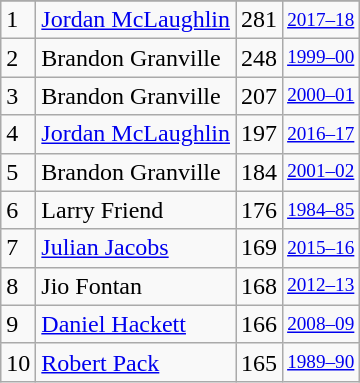<table class="wikitable">
<tr>
</tr>
<tr>
<td>1</td>
<td><a href='#'>Jordan McLaughlin</a></td>
<td>281</td>
<td style="font-size:80%;"><a href='#'>2017–18</a></td>
</tr>
<tr>
<td>2</td>
<td>Brandon Granville</td>
<td>248</td>
<td style="font-size:80%;"><a href='#'>1999–00</a></td>
</tr>
<tr>
<td>3</td>
<td>Brandon Granville</td>
<td>207</td>
<td style="font-size:80%;"><a href='#'>2000–01</a></td>
</tr>
<tr>
<td>4</td>
<td><a href='#'>Jordan McLaughlin</a></td>
<td>197</td>
<td style="font-size:80%;"><a href='#'>2016–17</a></td>
</tr>
<tr>
<td>5</td>
<td>Brandon Granville</td>
<td>184</td>
<td style="font-size:80%;"><a href='#'>2001–02</a></td>
</tr>
<tr>
<td>6</td>
<td>Larry Friend</td>
<td>176</td>
<td style="font-size:80%;"><a href='#'>1984–85</a></td>
</tr>
<tr>
<td>7</td>
<td><a href='#'>Julian Jacobs</a></td>
<td>169</td>
<td style="font-size:80%;"><a href='#'>2015–16</a></td>
</tr>
<tr>
<td>8</td>
<td>Jio Fontan</td>
<td>168</td>
<td style="font-size:80%;"><a href='#'>2012–13</a></td>
</tr>
<tr>
<td>9</td>
<td><a href='#'>Daniel Hackett</a></td>
<td>166</td>
<td style="font-size:80%;"><a href='#'>2008–09</a></td>
</tr>
<tr>
<td>10</td>
<td><a href='#'>Robert Pack</a></td>
<td>165</td>
<td style="font-size:80%;"><a href='#'>1989–90</a></td>
</tr>
</table>
